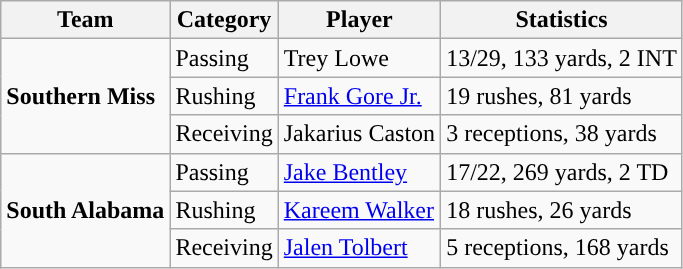<table class="wikitable" style="float: left;">
<tr>
<th>Team</th>
<th>Category</th>
<th>Player</th>
<th>Statistics</th>
</tr>
<tr>
<td rowspan=3><strong>Southern Miss</strong></td>
<td>Passing</td>
<td>Trey Lowe</td>
<td>13/29, 133 yards, 2 INT</td>
</tr>
<tr>
<td>Rushing</td>
<td><a href='#'>Frank Gore Jr.</a></td>
<td>19 rushes, 81 yards</td>
</tr>
<tr>
<td>Receiving</td>
<td>Jakarius Caston</td>
<td>3 receptions, 38 yards</td>
</tr>
<tr>
<td rowspan=3><strong>South Alabama</strong></td>
<td>Passing</td>
<td><a href='#'>Jake Bentley</a></td>
<td>17/22, 269 yards, 2 TD</td>
</tr>
<tr>
<td>Rushing</td>
<td><a href='#'>Kareem Walker</a></td>
<td>18 rushes, 26 yards</td>
</tr>
<tr>
<td>Receiving</td>
<td><a href='#'>Jalen Tolbert</a></td>
<td>5 receptions, 168 yards</td>
</tr>
</table>
